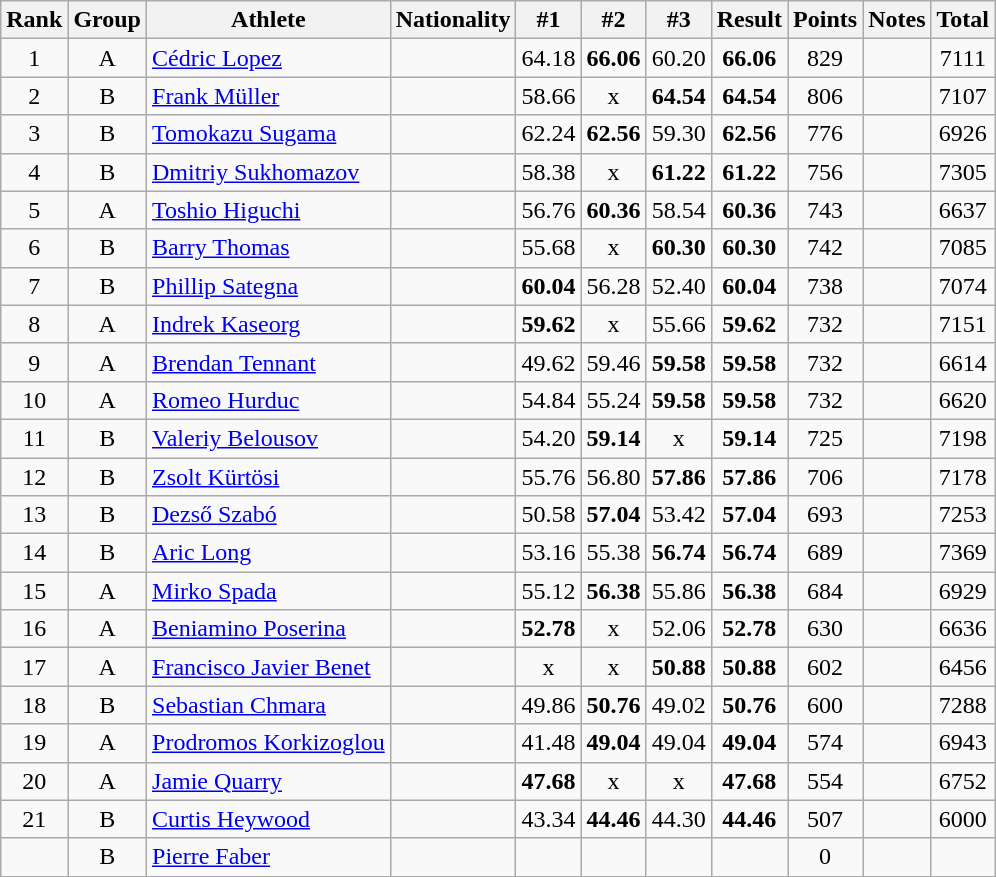<table class="wikitable sortable" style="text-align:center">
<tr>
<th>Rank</th>
<th>Group</th>
<th>Athlete</th>
<th>Nationality</th>
<th>#1</th>
<th>#2</th>
<th>#3</th>
<th>Result</th>
<th>Points</th>
<th>Notes</th>
<th>Total</th>
</tr>
<tr>
<td>1</td>
<td>A</td>
<td align=left><a href='#'>Cédric Lopez</a></td>
<td align=left></td>
<td>64.18</td>
<td><strong>66.06</strong></td>
<td>60.20</td>
<td><strong>66.06</strong></td>
<td>829</td>
<td></td>
<td>7111</td>
</tr>
<tr>
<td>2</td>
<td>B</td>
<td align=left><a href='#'>Frank Müller</a></td>
<td align=left></td>
<td>58.66</td>
<td>x</td>
<td><strong>64.54</strong></td>
<td><strong>64.54</strong></td>
<td>806</td>
<td></td>
<td>7107</td>
</tr>
<tr>
<td>3</td>
<td>B</td>
<td align=left><a href='#'>Tomokazu Sugama</a></td>
<td align=left></td>
<td>62.24</td>
<td><strong>62.56</strong></td>
<td>59.30</td>
<td><strong>62.56</strong></td>
<td>776</td>
<td></td>
<td>6926</td>
</tr>
<tr>
<td>4</td>
<td>B</td>
<td align=left><a href='#'>Dmitriy Sukhomazov</a></td>
<td align=left></td>
<td>58.38</td>
<td>x</td>
<td><strong>61.22</strong></td>
<td><strong>61.22</strong></td>
<td>756</td>
<td></td>
<td>7305</td>
</tr>
<tr>
<td>5</td>
<td>A</td>
<td align=left><a href='#'>Toshio Higuchi</a></td>
<td align=left></td>
<td>56.76</td>
<td><strong>60.36</strong></td>
<td>58.54</td>
<td><strong>60.36</strong></td>
<td>743</td>
<td></td>
<td>6637</td>
</tr>
<tr>
<td>6</td>
<td>B</td>
<td align=left><a href='#'>Barry Thomas</a></td>
<td align=left></td>
<td>55.68</td>
<td>x</td>
<td><strong>60.30</strong></td>
<td><strong>60.30</strong></td>
<td>742</td>
<td></td>
<td>7085</td>
</tr>
<tr>
<td>7</td>
<td>B</td>
<td align=left><a href='#'>Phillip Sategna</a></td>
<td align=left></td>
<td><strong>60.04</strong></td>
<td>56.28</td>
<td>52.40</td>
<td><strong>60.04</strong></td>
<td>738</td>
<td></td>
<td>7074</td>
</tr>
<tr>
<td>8</td>
<td>A</td>
<td align=left><a href='#'>Indrek Kaseorg</a></td>
<td align=left></td>
<td><strong>59.62</strong></td>
<td>x</td>
<td>55.66</td>
<td><strong>59.62</strong></td>
<td>732</td>
<td></td>
<td>7151</td>
</tr>
<tr>
<td>9</td>
<td>A</td>
<td align=left><a href='#'>Brendan Tennant</a></td>
<td align=left></td>
<td>49.62</td>
<td>59.46</td>
<td><strong>59.58</strong></td>
<td><strong>59.58</strong></td>
<td>732</td>
<td></td>
<td>6614</td>
</tr>
<tr>
<td>10</td>
<td>A</td>
<td align=left><a href='#'>Romeo Hurduc</a></td>
<td align=left></td>
<td>54.84</td>
<td>55.24</td>
<td><strong>59.58</strong></td>
<td><strong>59.58</strong></td>
<td>732</td>
<td></td>
<td>6620</td>
</tr>
<tr>
<td>11</td>
<td>B</td>
<td align=left><a href='#'>Valeriy Belousov</a></td>
<td align=left></td>
<td>54.20</td>
<td><strong>59.14</strong></td>
<td>x</td>
<td><strong>59.14</strong></td>
<td>725</td>
<td></td>
<td>7198</td>
</tr>
<tr>
<td>12</td>
<td>B</td>
<td align=left><a href='#'>Zsolt Kürtösi</a></td>
<td align=left></td>
<td>55.76</td>
<td>56.80</td>
<td><strong>57.86</strong></td>
<td><strong>57.86</strong></td>
<td>706</td>
<td></td>
<td>7178</td>
</tr>
<tr>
<td>13</td>
<td>B</td>
<td align=left><a href='#'>Dezső Szabó</a></td>
<td align=left></td>
<td>50.58</td>
<td><strong>57.04</strong></td>
<td>53.42</td>
<td><strong>57.04</strong></td>
<td>693</td>
<td></td>
<td>7253</td>
</tr>
<tr>
<td>14</td>
<td>B</td>
<td align=left><a href='#'>Aric Long</a></td>
<td align=left></td>
<td>53.16</td>
<td>55.38</td>
<td><strong>56.74</strong></td>
<td><strong>56.74</strong></td>
<td>689</td>
<td></td>
<td>7369</td>
</tr>
<tr>
<td>15</td>
<td>A</td>
<td align=left><a href='#'>Mirko Spada</a></td>
<td align=left></td>
<td>55.12</td>
<td><strong>56.38</strong></td>
<td>55.86</td>
<td><strong>56.38</strong></td>
<td>684</td>
<td></td>
<td>6929</td>
</tr>
<tr>
<td>16</td>
<td>A</td>
<td align=left><a href='#'>Beniamino Poserina</a></td>
<td align=left></td>
<td><strong>52.78</strong></td>
<td>x</td>
<td>52.06</td>
<td><strong>52.78</strong></td>
<td>630</td>
<td></td>
<td>6636</td>
</tr>
<tr>
<td>17</td>
<td>A</td>
<td align=left><a href='#'>Francisco Javier Benet</a></td>
<td align=left></td>
<td>x</td>
<td>x</td>
<td><strong>50.88</strong></td>
<td><strong>50.88</strong></td>
<td>602</td>
<td></td>
<td>6456</td>
</tr>
<tr>
<td>18</td>
<td>B</td>
<td align=left><a href='#'>Sebastian Chmara</a></td>
<td align=left></td>
<td>49.86</td>
<td><strong>50.76</strong></td>
<td>49.02</td>
<td><strong>50.76</strong></td>
<td>600</td>
<td></td>
<td>7288</td>
</tr>
<tr>
<td>19</td>
<td>A</td>
<td align=left><a href='#'>Prodromos Korkizoglou</a></td>
<td align=left></td>
<td>41.48</td>
<td><strong>49.04</strong></td>
<td>49.04</td>
<td><strong>49.04</strong></td>
<td>574</td>
<td></td>
<td>6943</td>
</tr>
<tr>
<td>20</td>
<td>A</td>
<td align=left><a href='#'>Jamie Quarry</a></td>
<td align=left></td>
<td><strong>47.68</strong></td>
<td>x</td>
<td>x</td>
<td><strong>47.68</strong></td>
<td>554</td>
<td></td>
<td>6752</td>
</tr>
<tr>
<td>21</td>
<td>B</td>
<td align=left><a href='#'>Curtis Heywood</a></td>
<td align=left></td>
<td>43.34</td>
<td><strong>44.46</strong></td>
<td>44.30</td>
<td><strong>44.46</strong></td>
<td>507</td>
<td></td>
<td>6000</td>
</tr>
<tr>
<td></td>
<td>B</td>
<td align=left><a href='#'>Pierre Faber</a></td>
<td align=left></td>
<td></td>
<td></td>
<td></td>
<td><strong></strong></td>
<td>0</td>
<td></td>
<td></td>
</tr>
</table>
